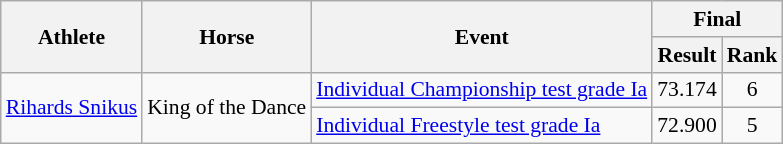<table class=wikitable style="font-size:90%">
<tr>
<th rowspan="2">Athlete</th>
<th rowspan="2">Horse</th>
<th rowspan="2">Event</th>
<th colspan="2">Final</th>
</tr>
<tr>
<th>Result</th>
<th>Rank</th>
</tr>
<tr>
<td rowspan="2"><a href='#'>Rihards Snikus</a></td>
<td rowspan="2">King of the Dance</td>
<td><a href='#'>Individual Championship test grade Ia</a></td>
<td align=center>73.174</td>
<td align=center>6</td>
</tr>
<tr>
<td><a href='#'>Individual Freestyle test grade Ia</a></td>
<td align=center>72.900</td>
<td align=center>5</td>
</tr>
</table>
